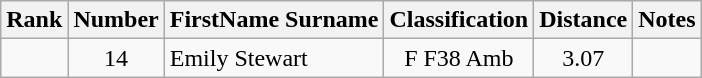<table class="wikitable sortable" style="text-align:center">
<tr>
<th>Rank</th>
<th>Number</th>
<th>FirstName Surname</th>
<th>Classification</th>
<th>Distance</th>
<th>Notes</th>
</tr>
<tr>
<td></td>
<td>14</td>
<td style="text-align:left"> Emily Stewart</td>
<td>F F38 Amb</td>
<td>3.07</td>
<td></td>
</tr>
</table>
